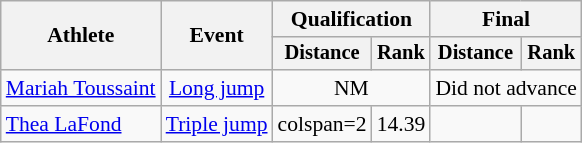<table class="wikitable" style="font-size:90%; text-align:center">
<tr>
<th rowspan=2>Athlete</th>
<th rowspan=2>Event</th>
<th colspan=2>Qualification</th>
<th colspan=2>Final</th>
</tr>
<tr style="font-size:95%">
<th>Distance</th>
<th>Rank</th>
<th>Distance</th>
<th>Rank</th>
</tr>
<tr>
<td align="left"><a href='#'>Mariah Toussaint</a></td>
<td><a href='#'>Long jump</a></td>
<td colspan="2">NM</td>
<td colspan="2">Did not advance</td>
</tr>
<tr>
<td align=left><a href='#'>Thea LaFond</a></td>
<td align=left rowspan=1><a href='#'>Triple jump</a></td>
<td>colspan=2 </td>
<td>14.39</td>
<td></td>
</tr>
</table>
